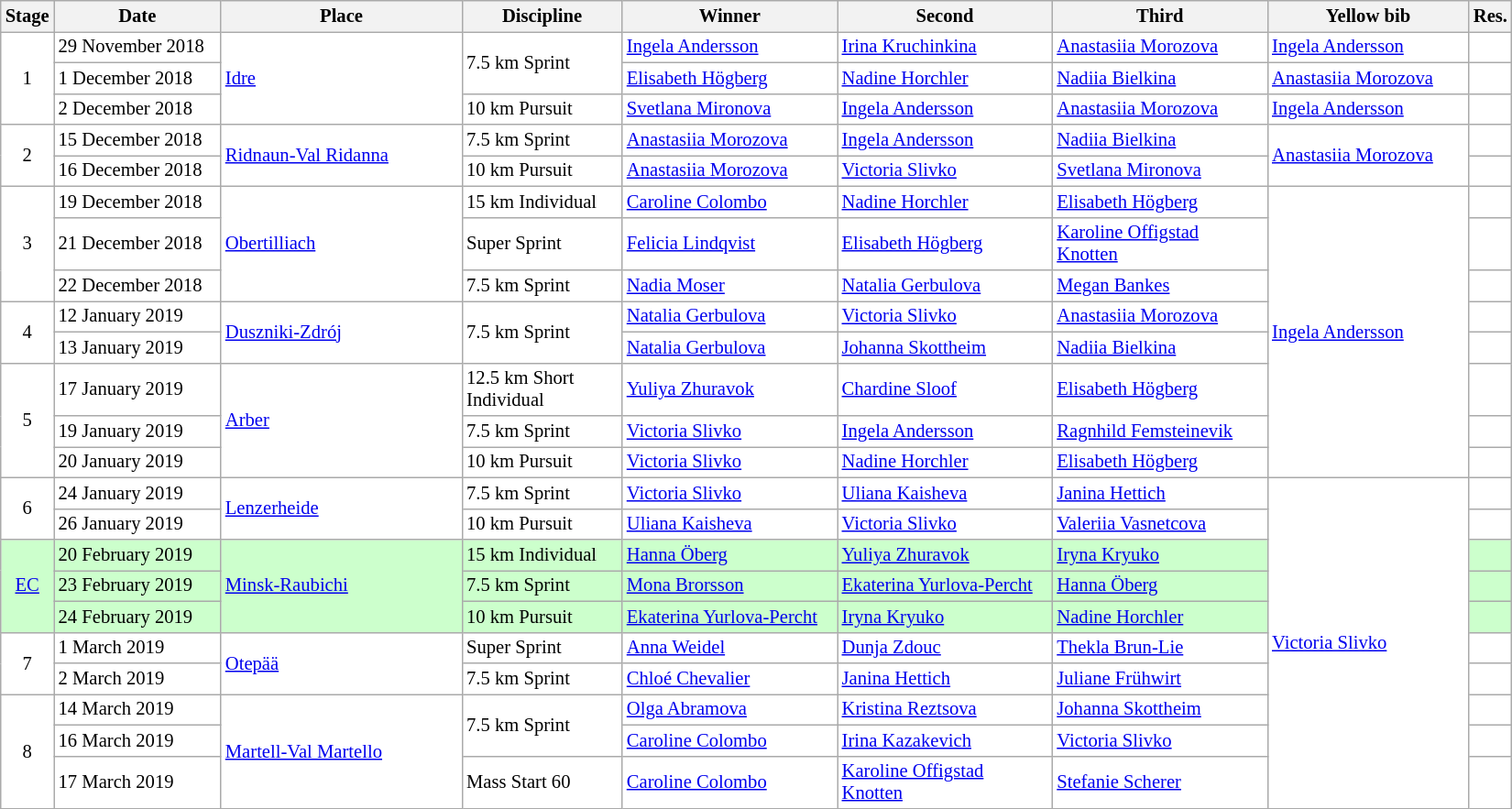<table class="wikitable plainrowheaders" style="background:#fff; font-size:86%; line-height:16px; border:grey solid 1px; border-collapse:collapse;">
<tr>
<th width="20">Stage</th>
<th width="115">Date</th>
<th width="169">Place</th>
<th width="110">Discipline</th>
<th width="150">Winner</th>
<th width="150">Second</th>
<th width="150">Third</th>
<th width="140">Yellow bib <br> </th>
<th width="10">Res.</th>
</tr>
<tr>
<td align=center rowspan="3">1</td>
<td>29 November 2018</td>
<td rowspan="3"> <a href='#'>Idre</a></td>
<td rowspan="2">7.5 km Sprint</td>
<td> <a href='#'>Ingela Andersson</a></td>
<td> <a href='#'>Irina Kruchinkina</a></td>
<td> <a href='#'>Anastasiia Morozova</a></td>
<td> <a href='#'>Ingela Andersson</a></td>
<td></td>
</tr>
<tr>
<td>1 December  2018</td>
<td> <a href='#'>Elisabeth Högberg</a></td>
<td> <a href='#'>Nadine Horchler</a></td>
<td> <a href='#'>Nadiia Bielkina</a></td>
<td> <a href='#'>Anastasiia Morozova</a></td>
<td></td>
</tr>
<tr>
<td>2 December 2018</td>
<td>10 km Pursuit</td>
<td> <a href='#'>Svetlana Mironova</a></td>
<td> <a href='#'>Ingela Andersson</a></td>
<td> <a href='#'>Anastasiia Morozova</a></td>
<td> <a href='#'>Ingela Andersson</a></td>
<td></td>
</tr>
<tr>
<td align=center rowspan="2">2</td>
<td>15 December 2018</td>
<td rowspan="2"> <a href='#'>Ridnaun-Val Ridanna</a></td>
<td>7.5 km Sprint</td>
<td> <a href='#'>Anastasiia Morozova</a></td>
<td> <a href='#'>Ingela Andersson</a></td>
<td> <a href='#'>Nadiia Bielkina</a></td>
<td rowspan="2"> <a href='#'>Anastasiia Morozova</a></td>
<td></td>
</tr>
<tr>
<td>16 December  2018</td>
<td>10 km Pursuit</td>
<td> <a href='#'>Anastasiia Morozova</a></td>
<td> <a href='#'>Victoria Slivko</a></td>
<td> <a href='#'>Svetlana Mironova</a></td>
<td></td>
</tr>
<tr>
<td align=center rowspan="3">3</td>
<td>19 December 2018</td>
<td rowspan="3"> <a href='#'>Obertilliach</a></td>
<td>15 km Individual</td>
<td> <a href='#'>Caroline Colombo</a></td>
<td> <a href='#'>Nadine Horchler</a></td>
<td> <a href='#'>Elisabeth Högberg</a></td>
<td rowspan="8"> <a href='#'>Ingela Andersson</a></td>
<td></td>
</tr>
<tr>
<td>21 December 2018</td>
<td>Super Sprint</td>
<td> <a href='#'>Felicia Lindqvist</a></td>
<td> <a href='#'>Elisabeth Högberg</a></td>
<td> <a href='#'>Karoline Offigstad Knotten</a></td>
<td></td>
</tr>
<tr>
<td>22 December 2018</td>
<td>7.5 km Sprint</td>
<td> <a href='#'>Nadia Moser</a></td>
<td> <a href='#'>Natalia Gerbulova</a></td>
<td> <a href='#'>Megan Bankes</a></td>
<td></td>
</tr>
<tr>
<td align=center rowspan="2">4</td>
<td>12 January 2019</td>
<td rowspan="2"> <a href='#'>Duszniki-Zdrój</a></td>
<td rowspan="2">7.5 km Sprint</td>
<td> <a href='#'>Natalia Gerbulova</a></td>
<td> <a href='#'>Victoria Slivko</a></td>
<td> <a href='#'>Anastasiia Morozova</a></td>
<td></td>
</tr>
<tr>
<td>13 January 2019</td>
<td> <a href='#'>Natalia Gerbulova</a></td>
<td> <a href='#'>Johanna Skottheim</a></td>
<td> <a href='#'>Nadiia Bielkina</a></td>
<td></td>
</tr>
<tr>
<td align=center rowspan="3">5</td>
<td>17 January 2019</td>
<td rowspan="3"> <a href='#'>Arber</a></td>
<td>12.5 km Short Individual</td>
<td> <a href='#'>Yuliya Zhuravok</a></td>
<td> <a href='#'>Chardine Sloof</a></td>
<td> <a href='#'>Elisabeth Högberg</a></td>
<td></td>
</tr>
<tr>
<td>19 January 2019</td>
<td>7.5 km Sprint</td>
<td> <a href='#'>Victoria Slivko</a></td>
<td> <a href='#'>Ingela Andersson</a></td>
<td> <a href='#'>Ragnhild Femsteinevik</a></td>
<td></td>
</tr>
<tr>
<td>20 January 2019</td>
<td>10 km Pursuit</td>
<td> <a href='#'>Victoria Slivko</a></td>
<td> <a href='#'>Nadine Horchler</a></td>
<td> <a href='#'>Elisabeth Högberg</a></td>
<td></td>
</tr>
<tr>
<td align=center rowspan="2">6</td>
<td>24 January 2019</td>
<td rowspan="2"> <a href='#'>Lenzerheide</a></td>
<td>7.5 km Sprint</td>
<td> <a href='#'>Victoria Slivko</a></td>
<td> <a href='#'>Uliana Kaisheva</a></td>
<td> <a href='#'>Janina Hettich</a></td>
<td rowspan="11"> <a href='#'>Victoria Slivko</a></td>
<td></td>
</tr>
<tr>
<td>26 January 2019</td>
<td>10 km Pursuit</td>
<td> <a href='#'>Uliana Kaisheva</a></td>
<td> <a href='#'>Victoria Slivko</a></td>
<td> <a href='#'>Valeriia Vasnetcova</a></td>
<td></td>
</tr>
<tr style="background:#CCFFCC">
<td align=center rowspan="3"><a href='#'>EC</a></td>
<td>20 February 2019</td>
<td rowspan="3"> <a href='#'>Minsk-Raubichi</a></td>
<td>15 km Individual</td>
<td> <a href='#'>Hanna Öberg</a></td>
<td> <a href='#'>Yuliya Zhuravok</a></td>
<td> <a href='#'>Iryna Kryuko</a></td>
<td></td>
</tr>
<tr style="background:#CCFFCC">
<td>23 February 2019</td>
<td>7.5 km Sprint</td>
<td> <a href='#'>Mona Brorsson</a></td>
<td> <a href='#'>Ekaterina Yurlova-Percht</a></td>
<td> <a href='#'>Hanna Öberg</a></td>
<td></td>
</tr>
<tr style="background:#CCFFCC">
<td>24 February 2019</td>
<td>10 km Pursuit</td>
<td> <a href='#'>Ekaterina Yurlova-Percht</a></td>
<td> <a href='#'>Iryna Kryuko</a></td>
<td> <a href='#'>Nadine Horchler</a></td>
<td></td>
</tr>
<tr>
<td align=center rowspan="2">7</td>
<td>1 March 2019</td>
<td rowspan="2"> <a href='#'>Otepää</a></td>
<td>Super Sprint</td>
<td> <a href='#'>Anna Weidel</a></td>
<td> <a href='#'>Dunja Zdouc</a></td>
<td> <a href='#'>Thekla Brun-Lie</a></td>
<td></td>
</tr>
<tr>
<td>2 March 2019</td>
<td>7.5 km Sprint</td>
<td> <a href='#'>Chloé Chevalier</a></td>
<td> <a href='#'>Janina Hettich</a></td>
<td> <a href='#'>Juliane Frühwirt</a></td>
<td></td>
</tr>
<tr>
<td align=center rowspan="3">8</td>
<td>14 March 2019</td>
<td rowspan="3"> <a href='#'>Martell-Val Martello</a></td>
<td rowspan="2">7.5 km Sprint</td>
<td> <a href='#'>Olga Abramova</a></td>
<td> <a href='#'>Kristina Reztsova</a></td>
<td> <a href='#'>Johanna Skottheim</a></td>
<td></td>
</tr>
<tr>
<td>16 March 2019</td>
<td> <a href='#'>Caroline Colombo</a></td>
<td> <a href='#'>Irina Kazakevich</a></td>
<td> <a href='#'>Victoria Slivko</a></td>
<td></td>
</tr>
<tr>
<td>17 March 2019</td>
<td>Mass Start 60</td>
<td> <a href='#'>Caroline Colombo</a></td>
<td> <a href='#'>Karoline Offigstad Knotten</a></td>
<td> <a href='#'>Stefanie Scherer</a></td>
<td></td>
</tr>
</table>
